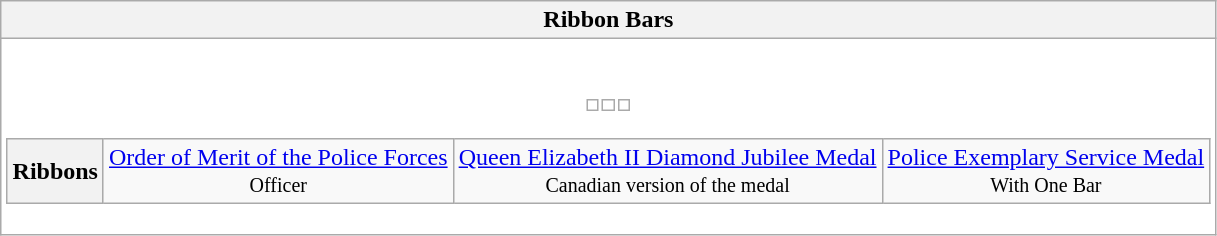<table class="wikitable" style="background:transparent;">
<tr>
<th colspan=>Ribbon Bars</th>
</tr>
<tr>
<td colspan="2"><br><table style="margin:1em auto; text-align:center;">
<tr>
<td></td>
<td></td>
<td></td>
</tr>
</table>
<table class="wikitable" style="margin:1em auto; text-align:center;">
<tr>
<th>Ribbons</th>
<td colspan="2"><a href='#'>Order of Merit of the Police Forces</a><br><small>Officer</small></td>
<td colspan="2"><a href='#'>Queen Elizabeth II Diamond Jubilee Medal</a><br><small>Canadian version of the medal</small></td>
<td colspan="2"><a href='#'>Police Exemplary Service Medal</a><br><small>With One Bar</small></td>
</tr>
</table>
</td>
</tr>
</table>
